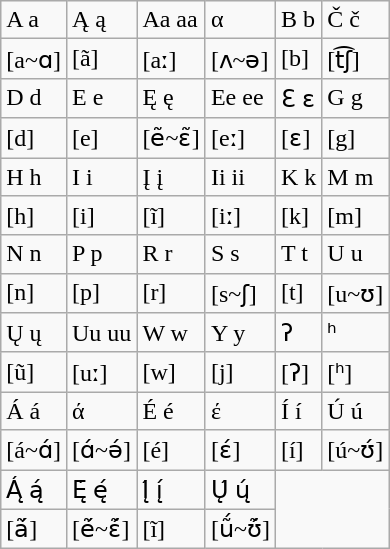<table class="wikitable">
<tr>
<td>A a</td>
<td>Ą ą</td>
<td>Aa aa</td>
<td>α</td>
<td>B b</td>
<td>Č č</td>
</tr>
<tr>
<td>[a~ɑ]</td>
<td>[ã]</td>
<td>[aː]</td>
<td>[ʌ~ə]</td>
<td>[b]</td>
<td>[t͡ʃ]</td>
</tr>
<tr>
<td>D d</td>
<td>E e</td>
<td>Ę ę</td>
<td>Ee ee</td>
<td>Ɛ ɛ</td>
<td>G g</td>
</tr>
<tr>
<td>[d]</td>
<td>[e]</td>
<td>[ẽ~ɛ̃]</td>
<td>[eː]</td>
<td>[ɛ]</td>
<td>[g]</td>
</tr>
<tr>
<td>H h</td>
<td>I i</td>
<td>Į į</td>
<td>Ii ii</td>
<td>K k</td>
<td>M m</td>
</tr>
<tr>
<td>[h]</td>
<td>[i]</td>
<td>[ĩ]</td>
<td>[iː]</td>
<td>[k]</td>
<td>[m]</td>
</tr>
<tr>
<td>N n</td>
<td>P p</td>
<td>R r</td>
<td>S s</td>
<td>T t</td>
<td>U u</td>
</tr>
<tr>
<td>[n]</td>
<td>[p]</td>
<td>[r]</td>
<td>[s~ʃ]</td>
<td>[t]</td>
<td>[u~ʊ]</td>
</tr>
<tr>
<td>Ų ų</td>
<td>Uu uu</td>
<td>W w</td>
<td>Y y</td>
<td>ʔ</td>
<td>ʰ</td>
</tr>
<tr>
<td>[ũ]</td>
<td>[uː]</td>
<td>[w]</td>
<td>[j]</td>
<td>[ʔ]</td>
<td>[ʰ]</td>
</tr>
<tr>
<td>Á á</td>
<td>ά</td>
<td>É é</td>
<td>έ</td>
<td>Í í</td>
<td>Ú ú</td>
</tr>
<tr>
<td>[á~ɑ́]</td>
<td>[ɑ́~ə́]</td>
<td>[é]</td>
<td>[ɛ́]</td>
<td>[í]</td>
<td>[ú~ʊ́]</td>
</tr>
<tr>
<td>Ą́ ą́</td>
<td>Ę́ ę́</td>
<td>Į́ į́</td>
<td>Ų́ ų́</td>
</tr>
<tr>
<td>[ã́]</td>
<td>[ẽ́~ɛ̃́]</td>
<td>[ĩ]</td>
<td>[ṹ~ʊ̃́]</td>
</tr>
</table>
